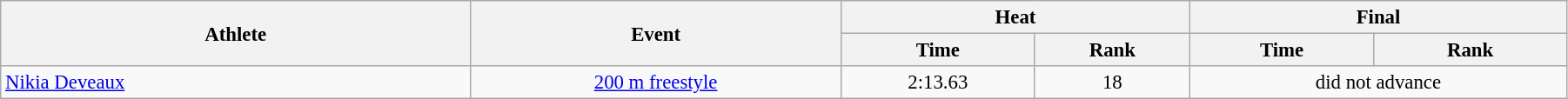<table class=wikitable style="font-size:95%" width="95%">
<tr>
<th rowspan="2">Athlete</th>
<th rowspan="2">Event</th>
<th colspan="2">Heat</th>
<th colspan="2">Final</th>
</tr>
<tr>
<th>Time</th>
<th>Rank</th>
<th>Time</th>
<th>Rank</th>
</tr>
<tr>
<td width=30%><a href='#'>Nikia Deveaux</a></td>
<td align=center><a href='#'>200 m freestyle</a></td>
<td align=center>2:13.63</td>
<td align=center>18</td>
<td colspan=2 align=center>did not advance</td>
</tr>
</table>
